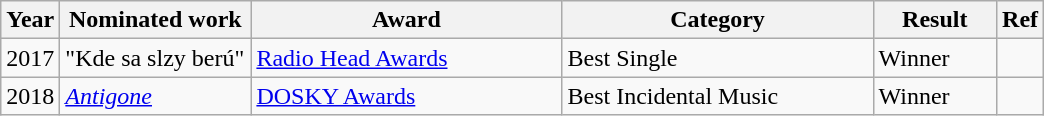<table class="wikitable">
<tr>
<th width="1">Year</th>
<th width="120">Nominated work</th>
<th width="200">Award</th>
<th width="200">Category</th>
<th width="75">Result</th>
<th width="1">Ref</th>
</tr>
<tr>
<td>2017</td>
<td>"Kde sa slzy berú"</td>
<td><a href='#'>Radio Head Awards</a></td>
<td>Best Single</td>
<td>Winner</td>
<td></td>
</tr>
<tr>
<td>2018</td>
<td><em><a href='#'>Antigone</a></em></td>
<td><a href='#'>DOSKY Awards</a></td>
<td>Best Incidental Music</td>
<td>Winner</td>
<td></td>
</tr>
</table>
